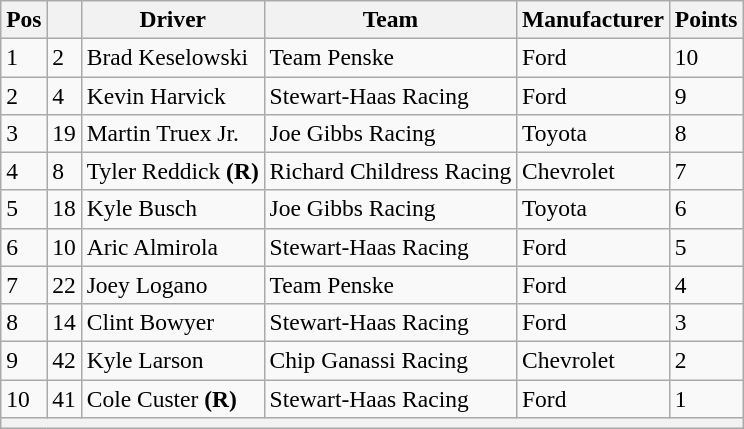<table class="wikitable" style="font-size:98%">
<tr>
<th>Pos</th>
<th></th>
<th>Driver</th>
<th>Team</th>
<th>Manufacturer</th>
<th>Points</th>
</tr>
<tr>
<td>1</td>
<td>2</td>
<td>Brad Keselowski</td>
<td>Team Penske</td>
<td>Ford</td>
<td>10</td>
</tr>
<tr>
<td>2</td>
<td>4</td>
<td>Kevin Harvick</td>
<td>Stewart-Haas Racing</td>
<td>Ford</td>
<td>9</td>
</tr>
<tr>
<td>3</td>
<td>19</td>
<td>Martin Truex Jr.</td>
<td>Joe Gibbs Racing</td>
<td>Toyota</td>
<td>8</td>
</tr>
<tr>
<td>4</td>
<td>8</td>
<td>Tyler Reddick <strong>(R)</strong></td>
<td>Richard Childress Racing</td>
<td>Chevrolet</td>
<td>7</td>
</tr>
<tr>
<td>5</td>
<td>18</td>
<td>Kyle Busch</td>
<td>Joe Gibbs Racing</td>
<td>Toyota</td>
<td>6</td>
</tr>
<tr>
<td>6</td>
<td>10</td>
<td>Aric Almirola</td>
<td>Stewart-Haas Racing</td>
<td>Ford</td>
<td>5</td>
</tr>
<tr>
<td>7</td>
<td>22</td>
<td>Joey Logano</td>
<td>Team Penske</td>
<td>Ford</td>
<td>4</td>
</tr>
<tr>
<td>8</td>
<td>14</td>
<td>Clint Bowyer</td>
<td>Stewart-Haas Racing</td>
<td>Ford</td>
<td>3</td>
</tr>
<tr>
<td>9</td>
<td>42</td>
<td>Kyle Larson</td>
<td>Chip Ganassi Racing</td>
<td>Chevrolet</td>
<td>2</td>
</tr>
<tr>
<td>10</td>
<td>41</td>
<td>Cole Custer <strong>(R)</strong></td>
<td>Stewart-Haas Racing</td>
<td>Ford</td>
<td>1</td>
</tr>
<tr>
<th colspan="6"></th>
</tr>
</table>
